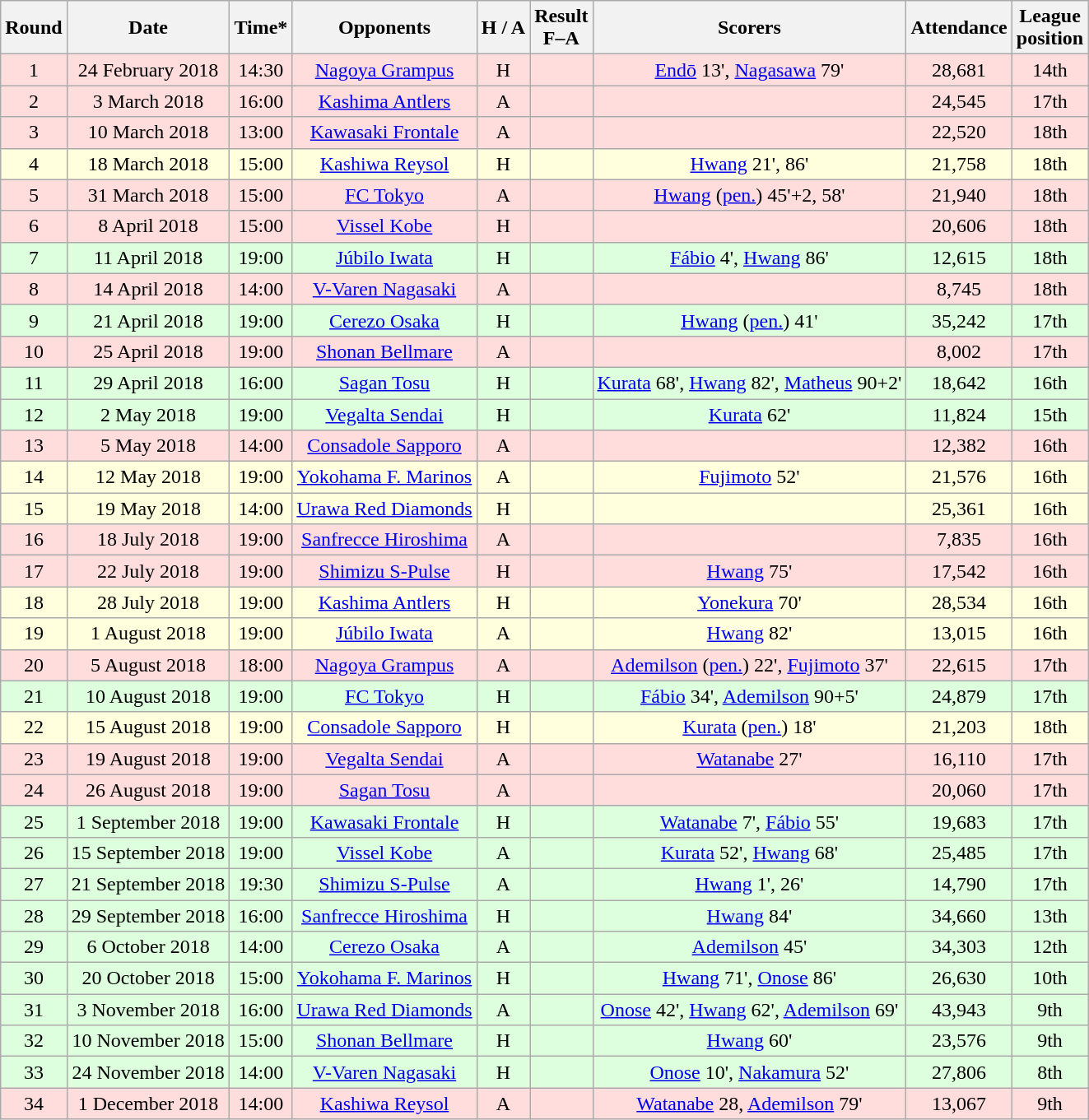<table class="wikitable" style="text-align:center">
<tr>
<th>Round</th>
<th>Date</th>
<th>Time*</th>
<th>Opponents</th>
<th>H / A</th>
<th>Result<br>F–A</th>
<th>Scorers</th>
<th>Attendance</th>
<th>League<br>position</th>
</tr>
<tr bgcolor="#ffdddd">
<td>1</td>
<td>24 February 2018</td>
<td>14:30</td>
<td><a href='#'>Nagoya Grampus</a></td>
<td>H</td>
<td></td>
<td><a href='#'>Endō</a> 13', <a href='#'>Nagasawa</a> 79'</td>
<td>28,681</td>
<td>14th</td>
</tr>
<tr bgcolor="#ffdddd">
<td>2</td>
<td>3 March 2018</td>
<td>16:00</td>
<td><a href='#'>Kashima Antlers</a></td>
<td>A</td>
<td></td>
<td></td>
<td>24,545</td>
<td>17th</td>
</tr>
<tr bgcolor="#ffdddd">
<td>3</td>
<td>10 March 2018</td>
<td>13:00</td>
<td><a href='#'>Kawasaki Frontale</a></td>
<td>A</td>
<td></td>
<td></td>
<td>22,520</td>
<td>18th</td>
</tr>
<tr bgcolor="#ffffdd">
<td>4</td>
<td>18 March 2018</td>
<td>15:00</td>
<td><a href='#'>Kashiwa Reysol</a></td>
<td>H</td>
<td></td>
<td><a href='#'>Hwang</a> 21', 86'</td>
<td>21,758</td>
<td>18th</td>
</tr>
<tr bgcolor="#ffdddd">
<td>5</td>
<td>31 March 2018</td>
<td>15:00</td>
<td><a href='#'>FC Tokyo</a></td>
<td>A</td>
<td></td>
<td><a href='#'>Hwang</a> (<a href='#'>pen.</a>) 45'+2, 58'</td>
<td>21,940</td>
<td>18th</td>
</tr>
<tr bgcolor="#ffdddd">
<td>6</td>
<td>8 April 2018</td>
<td>15:00</td>
<td><a href='#'>Vissel Kobe</a></td>
<td>H</td>
<td></td>
<td></td>
<td>20,606</td>
<td>18th</td>
</tr>
<tr bgcolor="#ddffdd">
<td>7</td>
<td>11 April 2018</td>
<td>19:00</td>
<td><a href='#'>Júbilo Iwata</a></td>
<td>H</td>
<td></td>
<td><a href='#'>Fábio</a> 4', <a href='#'>Hwang</a> 86'</td>
<td>12,615</td>
<td>18th</td>
</tr>
<tr bgcolor="#ffdddd">
<td>8</td>
<td>14 April 2018</td>
<td>14:00</td>
<td><a href='#'>V-Varen Nagasaki</a></td>
<td>A</td>
<td></td>
<td></td>
<td>8,745</td>
<td>18th</td>
</tr>
<tr bgcolor="#ddffdd">
<td>9</td>
<td>21 April 2018</td>
<td>19:00</td>
<td><a href='#'>Cerezo Osaka</a></td>
<td>H</td>
<td></td>
<td><a href='#'>Hwang</a> (<a href='#'>pen.</a>) 41'</td>
<td>35,242</td>
<td>17th</td>
</tr>
<tr bgcolor="#ffdddd">
<td>10</td>
<td>25 April 2018</td>
<td>19:00</td>
<td><a href='#'>Shonan Bellmare</a></td>
<td>A</td>
<td></td>
<td></td>
<td>8,002</td>
<td>17th</td>
</tr>
<tr bgcolor="#ddffdd">
<td>11</td>
<td>29 April 2018</td>
<td>16:00</td>
<td><a href='#'>Sagan Tosu</a></td>
<td>H</td>
<td></td>
<td><a href='#'>Kurata</a> 68', <a href='#'>Hwang</a> 82', <a href='#'>Matheus</a> 90+2'</td>
<td>18,642</td>
<td>16th</td>
</tr>
<tr bgcolor="#ddffdd">
<td>12</td>
<td>2 May 2018</td>
<td>19:00</td>
<td><a href='#'>Vegalta Sendai</a></td>
<td>H</td>
<td></td>
<td><a href='#'>Kurata</a> 62'</td>
<td>11,824</td>
<td>15th</td>
</tr>
<tr bgcolor="#ffdddd">
<td>13</td>
<td>5 May 2018</td>
<td>14:00</td>
<td><a href='#'>Consadole Sapporo</a></td>
<td>A</td>
<td></td>
<td></td>
<td>12,382</td>
<td>16th</td>
</tr>
<tr bgcolor="#ffffdd">
<td>14</td>
<td>12 May 2018</td>
<td>19:00</td>
<td><a href='#'>Yokohama F. Marinos</a></td>
<td>A</td>
<td></td>
<td><a href='#'>Fujimoto</a> 52'</td>
<td>21,576</td>
<td>16th</td>
</tr>
<tr bgcolor="#ffffdd">
<td>15</td>
<td>19 May 2018</td>
<td>14:00</td>
<td><a href='#'>Urawa Red Diamonds</a></td>
<td>H</td>
<td></td>
<td></td>
<td>25,361</td>
<td>16th</td>
</tr>
<tr bgcolor="#ffdddd">
<td>16</td>
<td>18 July 2018</td>
<td>19:00</td>
<td><a href='#'>Sanfrecce Hiroshima</a></td>
<td>A</td>
<td></td>
<td></td>
<td>7,835</td>
<td>16th</td>
</tr>
<tr bgcolor="#ffdddd">
<td>17</td>
<td>22 July 2018</td>
<td>19:00</td>
<td><a href='#'>Shimizu S-Pulse</a></td>
<td>H</td>
<td></td>
<td><a href='#'>Hwang</a> 75'</td>
<td>17,542</td>
<td>16th</td>
</tr>
<tr bgcolor="#ffffdd">
<td>18</td>
<td>28 July 2018</td>
<td>19:00</td>
<td><a href='#'>Kashima Antlers</a></td>
<td>H</td>
<td></td>
<td><a href='#'>Yonekura</a> 70'</td>
<td>28,534</td>
<td>16th</td>
</tr>
<tr bgcolor="#ffffdd">
<td>19</td>
<td>1 August 2018</td>
<td>19:00</td>
<td><a href='#'>Júbilo Iwata</a></td>
<td>A</td>
<td></td>
<td><a href='#'>Hwang</a> 82'</td>
<td>13,015</td>
<td>16th</td>
</tr>
<tr bgcolor="#ffdddd">
<td>20</td>
<td>5 August 2018</td>
<td>18:00</td>
<td><a href='#'>Nagoya Grampus</a></td>
<td>A</td>
<td></td>
<td><a href='#'>Ademilson</a> (<a href='#'>pen.</a>) 22', <a href='#'>Fujimoto</a> 37'</td>
<td>22,615</td>
<td>17th</td>
</tr>
<tr bgcolor="#ddffdd">
<td>21</td>
<td>10 August 2018</td>
<td>19:00</td>
<td><a href='#'>FC Tokyo</a></td>
<td>H</td>
<td></td>
<td><a href='#'>Fábio</a> 34', <a href='#'>Ademilson</a> 90+5'</td>
<td>24,879</td>
<td>17th</td>
</tr>
<tr bgcolor="#ffffdd">
<td>22</td>
<td>15 August 2018</td>
<td>19:00</td>
<td><a href='#'>Consadole Sapporo</a></td>
<td>H</td>
<td></td>
<td><a href='#'>Kurata</a> (<a href='#'>pen.</a>) 18'</td>
<td>21,203</td>
<td>18th</td>
</tr>
<tr bgcolor="#ffdddd">
<td>23</td>
<td>19 August 2018</td>
<td>19:00</td>
<td><a href='#'>Vegalta Sendai</a></td>
<td>A</td>
<td></td>
<td><a href='#'>Watanabe</a> 27'</td>
<td>16,110</td>
<td>17th</td>
</tr>
<tr bgcolor="#ffdddd">
<td>24</td>
<td>26 August 2018</td>
<td>19:00</td>
<td><a href='#'>Sagan Tosu</a></td>
<td>A</td>
<td></td>
<td></td>
<td>20,060</td>
<td>17th</td>
</tr>
<tr bgcolor="#ddffdd">
<td>25</td>
<td>1 September 2018</td>
<td>19:00</td>
<td><a href='#'>Kawasaki Frontale</a></td>
<td>H</td>
<td></td>
<td><a href='#'>Watanabe</a> 7', <a href='#'>Fábio</a> 55'</td>
<td>19,683</td>
<td>17th</td>
</tr>
<tr bgcolor="#ddffdd">
<td>26</td>
<td>15 September 2018</td>
<td>19:00</td>
<td><a href='#'>Vissel Kobe</a></td>
<td>A</td>
<td></td>
<td><a href='#'>Kurata</a> 52', <a href='#'>Hwang</a> 68'</td>
<td>25,485</td>
<td>17th</td>
</tr>
<tr bgcolor="#ddffdd">
<td>27</td>
<td>21 September 2018</td>
<td>19:30</td>
<td><a href='#'>Shimizu S-Pulse</a></td>
<td>A</td>
<td></td>
<td><a href='#'>Hwang</a> 1', 26'</td>
<td>14,790</td>
<td>17th</td>
</tr>
<tr bgcolor="#ddffdd">
<td>28</td>
<td>29 September 2018</td>
<td>16:00</td>
<td><a href='#'>Sanfrecce Hiroshima</a></td>
<td>H</td>
<td></td>
<td><a href='#'>Hwang</a> 84'</td>
<td>34,660</td>
<td>13th</td>
</tr>
<tr bgcolor="#ddffdd">
<td>29</td>
<td>6 October 2018</td>
<td>14:00</td>
<td><a href='#'>Cerezo Osaka</a></td>
<td>A</td>
<td></td>
<td><a href='#'>Ademilson</a> 45'</td>
<td>34,303</td>
<td>12th</td>
</tr>
<tr bgcolor="#ddffdd">
<td>30</td>
<td>20 October 2018</td>
<td>15:00</td>
<td><a href='#'>Yokohama F. Marinos</a></td>
<td>H</td>
<td></td>
<td><a href='#'>Hwang</a> 71', <a href='#'>Onose</a> 86'</td>
<td>26,630</td>
<td>10th</td>
</tr>
<tr bgcolor="#ddffdd">
<td>31</td>
<td>3 November 2018</td>
<td>16:00</td>
<td><a href='#'>Urawa Red Diamonds</a></td>
<td>A</td>
<td></td>
<td><a href='#'>Onose</a> 42', <a href='#'>Hwang</a> 62', <a href='#'>Ademilson</a> 69'</td>
<td>43,943</td>
<td>9th</td>
</tr>
<tr bgcolor="#ddffdd">
<td>32</td>
<td>10 November 2018</td>
<td>15:00</td>
<td><a href='#'>Shonan Bellmare</a></td>
<td>H</td>
<td></td>
<td><a href='#'>Hwang</a> 60'</td>
<td>23,576</td>
<td>9th</td>
</tr>
<tr bgcolor="#ddffdd">
<td>33</td>
<td>24 November 2018</td>
<td>14:00</td>
<td><a href='#'>V-Varen Nagasaki</a></td>
<td>H</td>
<td></td>
<td><a href='#'>Onose</a> 10', <a href='#'>Nakamura</a> 52'</td>
<td>27,806</td>
<td>8th</td>
</tr>
<tr bgcolor="#ffdddd">
<td>34</td>
<td>1 December 2018</td>
<td>14:00</td>
<td><a href='#'>Kashiwa Reysol</a></td>
<td>A</td>
<td></td>
<td><a href='#'>Watanabe</a> 28, <a href='#'>Ademilson</a> 79'</td>
<td>13,067</td>
<td>9th</td>
</tr>
</table>
